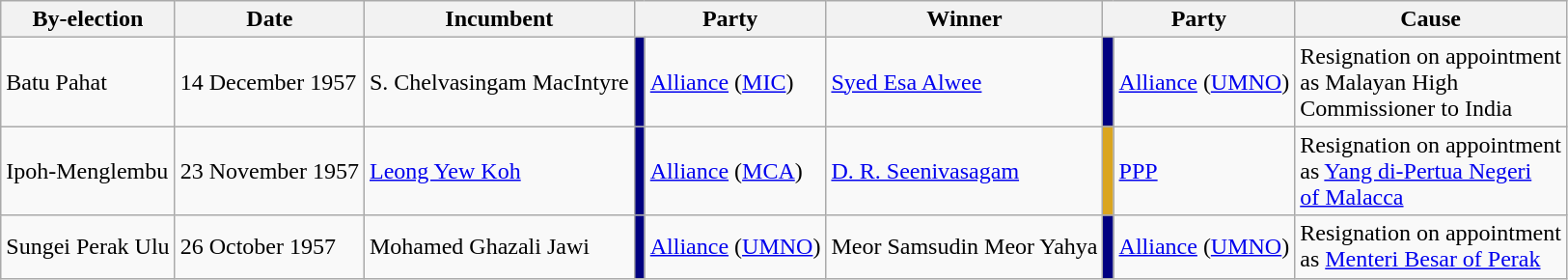<table class="wikitable">
<tr>
<th>By-election</th>
<th>Date</th>
<th>Incumbent</th>
<th colspan=2>Party</th>
<th>Winner</th>
<th colspan=2>Party</th>
<th>Cause</th>
</tr>
<tr>
<td>Batu Pahat</td>
<td>14 December 1957</td>
<td>S. Chelvasingam MacIntyre</td>
<td bgcolor=#000080></td>
<td><a href='#'>Alliance</a> (<a href='#'>MIC</a>)</td>
<td><a href='#'>Syed Esa Alwee</a></td>
<td bgcolor=#000080></td>
<td><a href='#'>Alliance</a> (<a href='#'>UMNO</a>)</td>
<td>Resignation on appointment<br> as Malayan High<br> Commissioner to India</td>
</tr>
<tr>
<td>Ipoh-Menglembu</td>
<td>23 November 1957</td>
<td><a href='#'>Leong Yew Koh</a></td>
<td bgcolor=#000080></td>
<td><a href='#'>Alliance</a> (<a href='#'>MCA</a>)</td>
<td><a href='#'>D. R. Seenivasagam</a></td>
<td bgcolor=#DAA520></td>
<td><a href='#'>PPP</a></td>
<td>Resignation on appointment<br> as <a href='#'>Yang di-Pertua Negeri<br>of Malacca</a></td>
</tr>
<tr>
<td>Sungei Perak Ulu</td>
<td>26 October 1957</td>
<td>Mohamed Ghazali Jawi</td>
<td bgcolor=#000080></td>
<td><a href='#'>Alliance</a> (<a href='#'>UMNO</a>)</td>
<td>Meor Samsudin Meor Yahya</td>
<td bgcolor=#000080></td>
<td><a href='#'>Alliance</a> (<a href='#'>UMNO</a>)</td>
<td>Resignation on appointment<br>as <a href='#'>Menteri Besar of Perak</a></td>
</tr>
</table>
